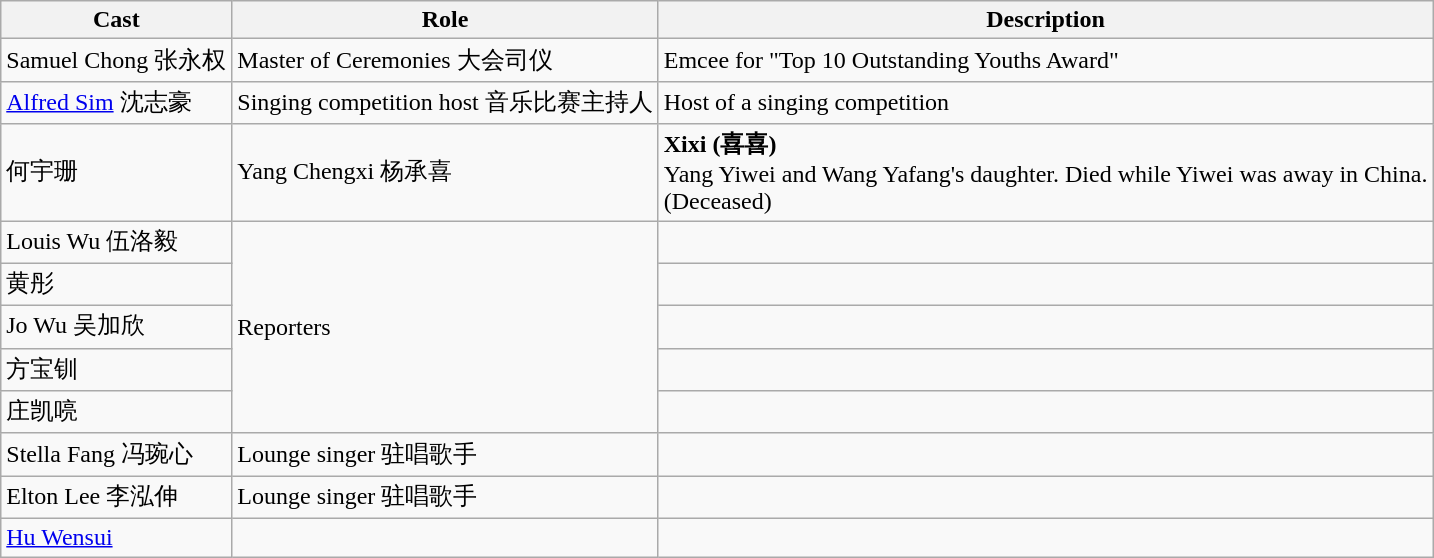<table class="wikitable">
<tr>
<th>Cast</th>
<th>Role</th>
<th>Description</th>
</tr>
<tr>
<td>Samuel Chong 张永权</td>
<td>Master of Ceremonies 大会司仪</td>
<td>Emcee for "Top 10 Outstanding Youths Award"</td>
</tr>
<tr>
<td><a href='#'>Alfred Sim</a> 沈志豪</td>
<td>Singing competition host 音乐比赛主持人</td>
<td>Host of a singing competition</td>
</tr>
<tr>
<td>何宇珊</td>
<td>Yang Chengxi 杨承喜</td>
<td><strong>Xixi (喜喜)</strong> <br> Yang Yiwei and Wang Yafang's daughter. Died while Yiwei was away in China. <br> (Deceased)</td>
</tr>
<tr>
<td>Louis Wu 伍洛毅</td>
<td rowspan="5">Reporters</td>
<td></td>
</tr>
<tr>
<td>黄彤</td>
<td></td>
</tr>
<tr>
<td>Jo Wu 吴加欣</td>
<td></td>
</tr>
<tr>
<td>方宝钏</td>
<td></td>
</tr>
<tr>
<td>庄凯喨</td>
<td></td>
</tr>
<tr>
<td>Stella Fang 冯琬心</td>
<td>Lounge singer 驻唱歌手</td>
<td></td>
</tr>
<tr>
<td>Elton Lee 李泓伸</td>
<td>Lounge singer 驻唱歌手</td>
<td></td>
</tr>
<tr>
<td><a href='#'>Hu Wensui</a></td>
<td></td>
<td></td>
</tr>
</table>
